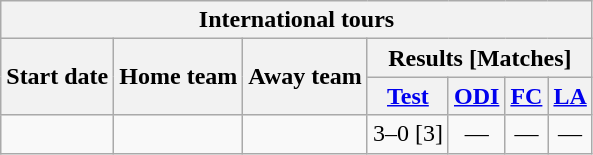<table class="wikitable">
<tr>
<th colspan="7">International tours</th>
</tr>
<tr>
<th rowspan="2">Start date</th>
<th rowspan="2">Home team</th>
<th rowspan="2">Away team</th>
<th colspan="4">Results [Matches]</th>
</tr>
<tr>
<th><a href='#'>Test</a></th>
<th><a href='#'>ODI</a></th>
<th><a href='#'>FC</a></th>
<th><a href='#'>LA</a></th>
</tr>
<tr>
<td><a href='#'></a></td>
<td></td>
<td></td>
<td>3–0 [3]</td>
<td ; style="text-align:center">—</td>
<td ; style="text-align:center">—</td>
<td ; style="text-align:center">—</td>
</tr>
</table>
